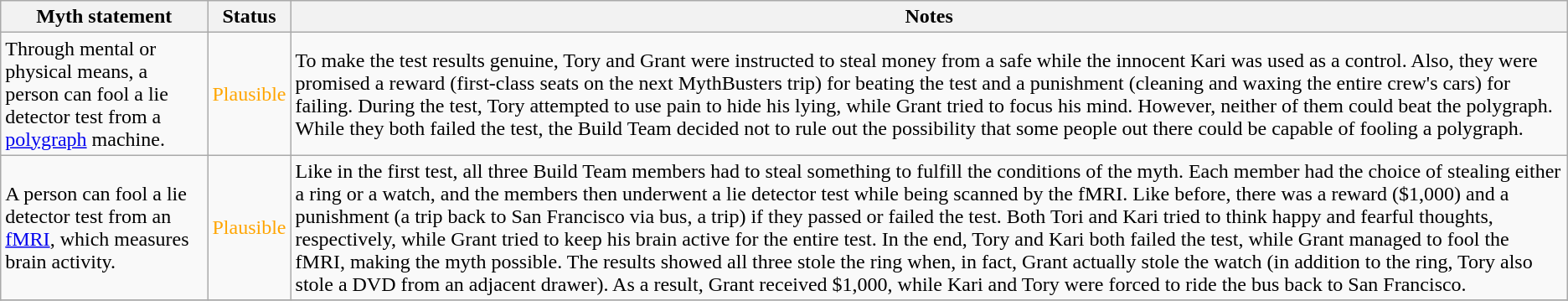<table class="wikitable plainrowheaders">
<tr>
<th>Myth statement</th>
<th>Status</th>
<th>Notes</th>
</tr>
<tr>
<td>Through mental or physical means, a person can fool a lie detector test from a <a href='#'>polygraph</a> machine.</td>
<td style="color:orange">Plausible</td>
<td>To make the test results genuine, Tory and Grant were instructed to steal money from a safe while the innocent Kari was used as a control. Also, they were promised a reward (first-class seats on the next MythBusters trip) for beating the test and a punishment (cleaning and waxing the entire crew's cars) for failing. During the test, Tory attempted to use pain to hide his lying, while Grant tried to focus his mind. However, neither of them could beat the polygraph. While they both failed the test, the Build Team decided not to rule out the possibility that some people out there could be capable of fooling a polygraph.</td>
</tr>
<tr>
<td>A person can fool a lie detector test from an <a href='#'>fMRI</a>, which measures brain activity.</td>
<td style="color:orange">Plausible</td>
<td>Like in the first test, all three Build Team members had to steal something to fulfill the conditions of the myth. Each member had the choice of stealing either a ring or a watch, and the members then underwent a lie detector test while being scanned by the fMRI. Like before, there was a reward ($1,000) and a punishment (a trip back to San Francisco via bus, a  trip) if they passed or failed the test. Both Tori and Kari tried to think happy and fearful thoughts, respectively, while Grant tried to keep his brain active for the entire test. In the end, Tory and Kari both failed the test, while Grant managed to fool the fMRI, making the myth possible. The results showed all three stole the ring when, in fact, Grant actually stole the watch (in addition to the ring, Tory also stole a DVD from an adjacent drawer). As a result, Grant received $1,000, while Kari and Tory were forced to ride the bus back to San Francisco.</td>
</tr>
<tr>
</tr>
</table>
